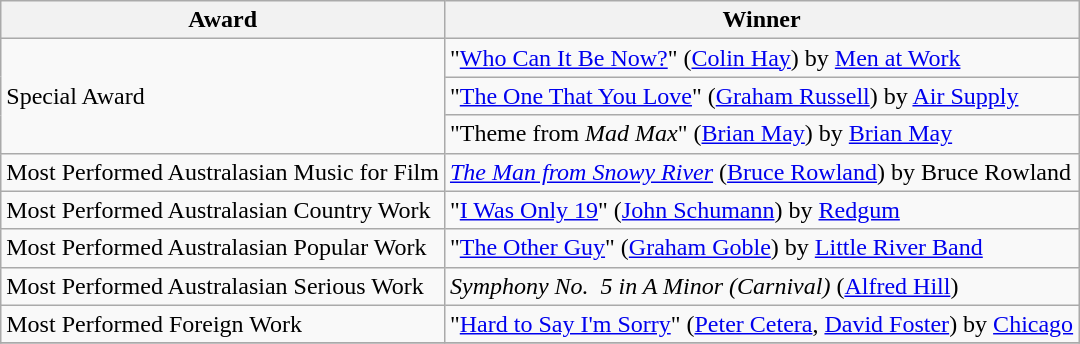<table class="wikitable">
<tr>
<th>Award</th>
<th>Winner</th>
</tr>
<tr>
<td rowspan="3">Special Award</td>
<td>"<a href='#'>Who Can It Be Now?</a>" (<a href='#'>Colin Hay</a>) by <a href='#'>Men at Work</a></td>
</tr>
<tr>
<td>"<a href='#'>The One That You Love</a>" (<a href='#'>Graham Russell</a>) by <a href='#'>Air Supply</a></td>
</tr>
<tr>
<td>"Theme from <em>Mad Max</em>" (<a href='#'>Brian May</a>) by <a href='#'>Brian May</a></td>
</tr>
<tr>
<td>Most Performed Australasian Music for Film</td>
<td><em><a href='#'>The Man from Snowy River</a></em> (<a href='#'>Bruce Rowland</a>) by Bruce Rowland</td>
</tr>
<tr>
<td>Most Performed Australasian Country Work</td>
<td>"<a href='#'>I Was Only 19</a>" (<a href='#'>John Schumann</a>) by <a href='#'>Redgum</a></td>
</tr>
<tr>
<td>Most Performed Australasian Popular Work</td>
<td>"<a href='#'>The Other Guy</a>" (<a href='#'>Graham Goble</a>) by <a href='#'>Little River Band</a></td>
</tr>
<tr>
<td>Most Performed Australasian Serious Work</td>
<td><em>Symphony No.  5 in A Minor (Carnival)</em> (<a href='#'>Alfred Hill</a>)</td>
</tr>
<tr>
<td>Most Performed Foreign Work</td>
<td>"<a href='#'>Hard to Say I'm Sorry</a>" (<a href='#'>Peter Cetera</a>, <a href='#'>David Foster</a>) by <a href='#'>Chicago</a></td>
</tr>
<tr>
</tr>
</table>
